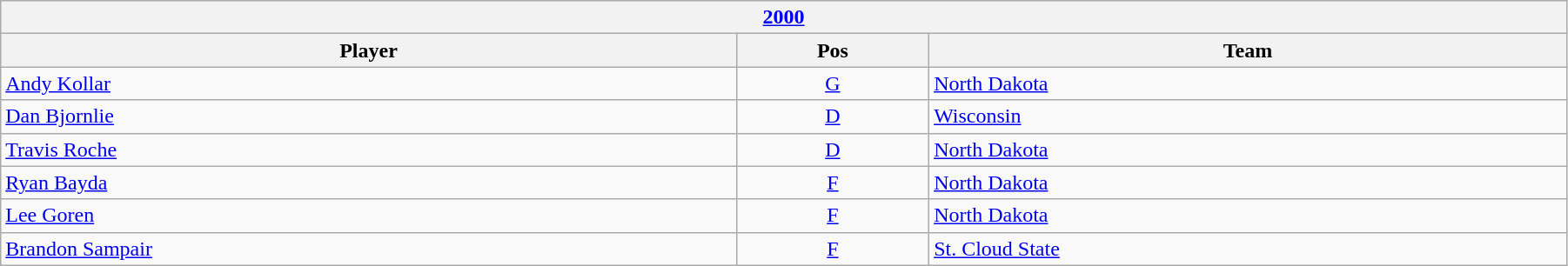<table class="wikitable" width=95%>
<tr>
<th colspan=3><a href='#'>2000</a></th>
</tr>
<tr>
<th>Player</th>
<th>Pos</th>
<th>Team</th>
</tr>
<tr>
<td><a href='#'>Andy Kollar</a></td>
<td align=center><a href='#'>G</a></td>
<td><a href='#'>North Dakota</a></td>
</tr>
<tr>
<td><a href='#'>Dan Bjornlie</a></td>
<td align=center><a href='#'>D</a></td>
<td><a href='#'>Wisconsin</a></td>
</tr>
<tr>
<td><a href='#'>Travis Roche</a></td>
<td align=center><a href='#'>D</a></td>
<td><a href='#'>North Dakota</a></td>
</tr>
<tr>
<td><a href='#'>Ryan Bayda</a></td>
<td align=center><a href='#'>F</a></td>
<td><a href='#'>North Dakota</a></td>
</tr>
<tr>
<td><a href='#'>Lee Goren</a></td>
<td align=center><a href='#'>F</a></td>
<td><a href='#'>North Dakota</a></td>
</tr>
<tr>
<td><a href='#'>Brandon Sampair</a></td>
<td align=center><a href='#'>F</a></td>
<td><a href='#'>St. Cloud State</a></td>
</tr>
</table>
